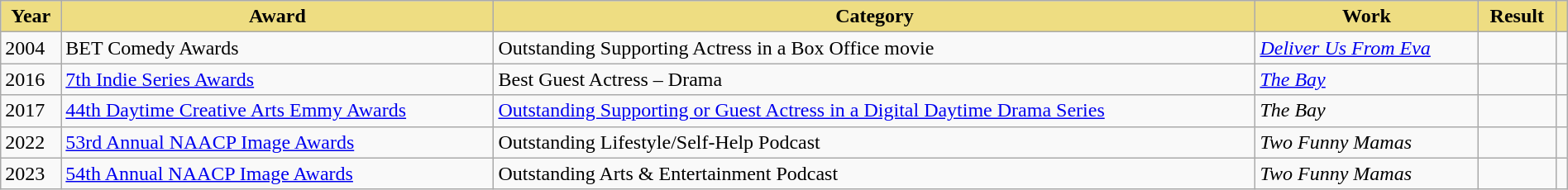<table class=wikitable  style="width:100%">
<tr>
<th style="background:#eedd82;">Year</th>
<th style="background:#eedd82;">Award</th>
<th style="background:#eedd82;">Category</th>
<th style="background:#eedd82;">Work</th>
<th style="background:#eedd82;">Result</th>
<th style="background:#eedd82;"></th>
</tr>
<tr>
<td>2004</td>
<td>BET Comedy Awards</td>
<td>Outstanding Supporting Actress in a Box Office movie</td>
<td><em><a href='#'>Deliver Us From Eva</a></em></td>
<td></td>
<td></td>
</tr>
<tr>
<td>2016</td>
<td><a href='#'>7th Indie Series Awards</a></td>
<td>Best Guest Actress – Drama</td>
<td><em><a href='#'>The Bay</a></em></td>
<td></td>
<td></td>
</tr>
<tr>
<td>2017</td>
<td><a href='#'>44th Daytime Creative Arts Emmy Awards</a></td>
<td><a href='#'>Outstanding Supporting or Guest Actress in a Digital Daytime Drama Series</a></td>
<td><em>The Bay</em></td>
<td></td>
<td></td>
</tr>
<tr>
<td>2022</td>
<td><a href='#'>53rd Annual NAACP Image Awards</a></td>
<td>Outstanding Lifestyle/Self-Help Podcast</td>
<td><em>Two Funny Mamas</em></td>
<td></td>
</tr>
<tr>
<td>2023</td>
<td><a href='#'>54th Annual NAACP Image Awards</a></td>
<td>Outstanding Arts & Entertainment Podcast</td>
<td><em>Two Funny Mamas</em></td>
<td></td>
<td></td>
</tr>
</table>
